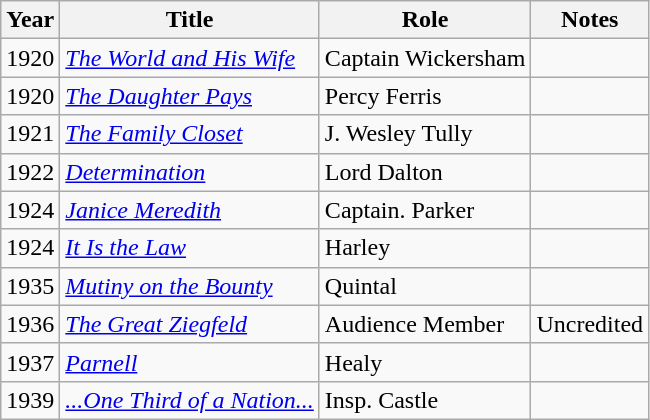<table class="wikitable sortable">
<tr>
<th>Year</th>
<th>Title</th>
<th>Role</th>
<th class="unsortable">Notes</th>
</tr>
<tr>
<td>1920</td>
<td><em><a href='#'>The World and His Wife</a></em></td>
<td>Captain Wickersham</td>
<td></td>
</tr>
<tr>
<td>1920</td>
<td><em><a href='#'>The Daughter Pays</a></em></td>
<td>Percy Ferris</td>
<td></td>
</tr>
<tr>
<td>1921</td>
<td><em><a href='#'>The Family Closet</a></em></td>
<td>J. Wesley Tully</td>
<td></td>
</tr>
<tr>
<td>1922</td>
<td><em><a href='#'>Determination</a></em></td>
<td>Lord Dalton</td>
<td></td>
</tr>
<tr>
<td>1924</td>
<td><em><a href='#'>Janice Meredith</a></em></td>
<td>Captain. Parker</td>
<td></td>
</tr>
<tr>
<td>1924</td>
<td><em><a href='#'>It Is the Law</a></em></td>
<td>Harley</td>
<td></td>
</tr>
<tr>
<td>1935</td>
<td><em><a href='#'>Mutiny on the Bounty</a></em></td>
<td>Quintal</td>
<td></td>
</tr>
<tr>
<td>1936</td>
<td><em><a href='#'>The Great Ziegfeld</a></em></td>
<td>Audience Member</td>
<td>Uncredited</td>
</tr>
<tr>
<td>1937</td>
<td><em><a href='#'>Parnell</a></em></td>
<td>Healy</td>
<td></td>
</tr>
<tr>
<td>1939</td>
<td><em><a href='#'>...One Third of a Nation...</a></em></td>
<td>Insp. Castle</td>
<td></td>
</tr>
</table>
